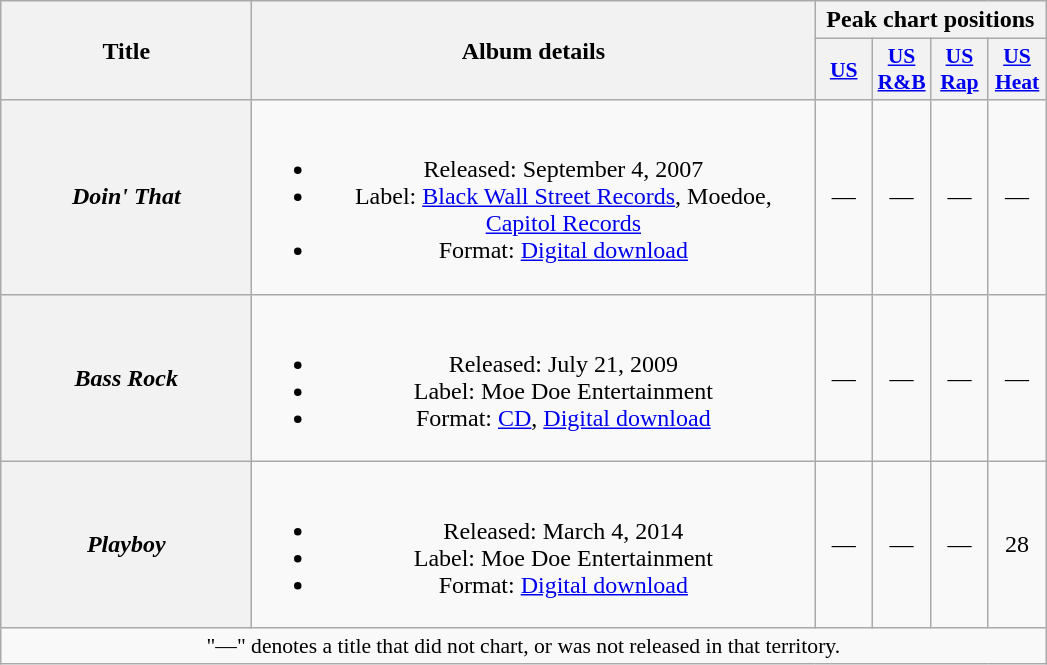<table class="wikitable plainrowheaders" style="text-align:center;">
<tr>
<th scope="col" rowspan="2" style="width:10em;">Title</th>
<th scope="col" rowspan="2" style="width:23em;">Album details</th>
<th scope="col" colspan="4">Peak chart positions</th>
</tr>
<tr>
<th scope="col" style="width:2.2em;font-size:90%;"><a href='#'>US</a></th>
<th scope="col" style="width:2.2em;font-size:90%;"><a href='#'>US R&B</a></th>
<th scope="col" style="width:2.2em;font-size:90%;"><a href='#'>US Rap</a></th>
<th scope="col" style="width:2.2em;font-size:90%;"><a href='#'>US Heat</a></th>
</tr>
<tr>
<th scope="row"><em>Doin' That</em></th>
<td><br><ul><li>Released: September 4, 2007</li><li>Label: <a href='#'>Black Wall Street Records</a>, Moedoe, <a href='#'>Capitol Records</a></li><li>Format: <a href='#'>Digital download</a></li></ul></td>
<td>—</td>
<td>—</td>
<td>—</td>
<td>—</td>
</tr>
<tr>
<th scope="row"><em>Bass Rock</em></th>
<td><br><ul><li>Released: July 21, 2009</li><li>Label: Moe Doe Entertainment</li><li>Format: <a href='#'>CD</a>, <a href='#'>Digital download</a></li></ul></td>
<td>—</td>
<td>—</td>
<td>—</td>
<td>—</td>
</tr>
<tr>
<th scope="row"><em>Playboy</em></th>
<td><br><ul><li>Released: March 4, 2014</li><li>Label: Moe Doe Entertainment</li><li>Format: <a href='#'>Digital download</a></li></ul></td>
<td>—</td>
<td>—</td>
<td>—</td>
<td>28</td>
</tr>
<tr>
<td colspan="14" style="font-size:90%">"—" denotes a title that did not chart, or was not released in that territory.</td>
</tr>
</table>
